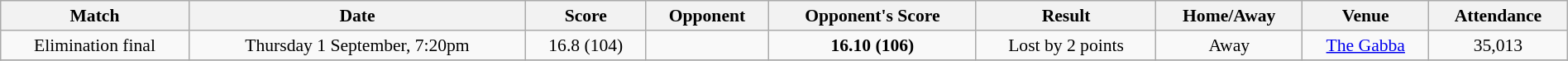<table class="wikitable" style="font-size:90%; text-align:center; width: 100%; margin-left: auto; margin-right: auto">
<tr>
<th>Match</th>
<th>Date</th>
<th>Score</th>
<th>Opponent</th>
<th>Opponent's Score</th>
<th>Result</th>
<th>Home/Away</th>
<th>Venue</th>
<th>Attendance</th>
</tr>
<tr>
<td>Elimination final</td>
<td>Thursday 1 September, 7:20pm</td>
<td>16.8 (104)</td>
<td></td>
<td><strong>16.10 (106)</strong></td>
<td>Lost by 2 points</td>
<td>Away</td>
<td><a href='#'>The Gabba</a></td>
<td>35,013</td>
</tr>
<tr>
</tr>
</table>
